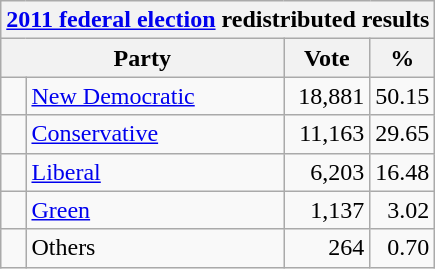<table class="wikitable">
<tr>
<th colspan="4"><a href='#'>2011 federal election</a> redistributed results</th>
</tr>
<tr>
<th bgcolor="#DDDDFF" width="130px" colspan="2">Party</th>
<th bgcolor="#DDDDFF" width="50px">Vote</th>
<th bgcolor="#DDDDFF" width="30px">%</th>
</tr>
<tr>
<td> </td>
<td><a href='#'>New Democratic</a></td>
<td align=right>18,881</td>
<td align=right>50.15</td>
</tr>
<tr>
<td> </td>
<td><a href='#'>Conservative</a></td>
<td align=right>11,163</td>
<td align=right>29.65</td>
</tr>
<tr>
<td> </td>
<td><a href='#'>Liberal</a></td>
<td align=right>6,203</td>
<td align=right>16.48</td>
</tr>
<tr>
<td> </td>
<td><a href='#'>Green</a></td>
<td align=right>1,137</td>
<td align=right>3.02</td>
</tr>
<tr>
<td> </td>
<td>Others</td>
<td align=right>264</td>
<td align=right>0.70</td>
</tr>
</table>
